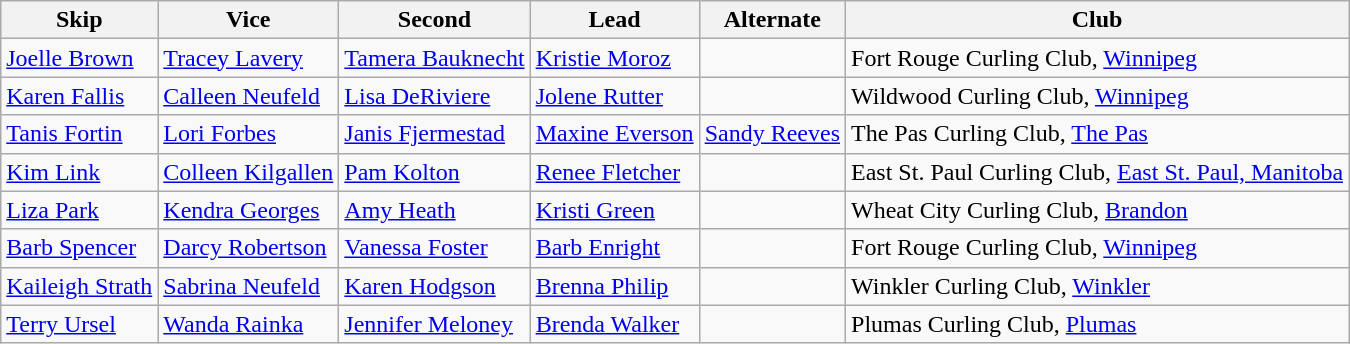<table class="wikitable" border="1">
<tr>
<th>Skip</th>
<th>Vice</th>
<th>Second</th>
<th>Lead</th>
<th>Alternate</th>
<th>Club</th>
</tr>
<tr>
<td><a href='#'>Joelle Brown</a></td>
<td><a href='#'>Tracey Lavery</a></td>
<td><a href='#'>Tamera Bauknecht</a></td>
<td><a href='#'>Kristie Moroz</a></td>
<td></td>
<td>Fort Rouge Curling Club, <a href='#'>Winnipeg</a></td>
</tr>
<tr>
<td><a href='#'>Karen Fallis</a></td>
<td><a href='#'>Calleen Neufeld</a></td>
<td><a href='#'>Lisa DeRiviere</a></td>
<td><a href='#'>Jolene Rutter</a></td>
<td></td>
<td>Wildwood Curling Club, <a href='#'>Winnipeg</a></td>
</tr>
<tr>
<td><a href='#'>Tanis Fortin</a></td>
<td><a href='#'>Lori Forbes</a></td>
<td><a href='#'>Janis Fjermestad</a></td>
<td><a href='#'>Maxine Everson</a></td>
<td><a href='#'>Sandy Reeves</a></td>
<td>The Pas Curling Club, <a href='#'>The Pas</a></td>
</tr>
<tr>
<td><a href='#'>Kim Link</a></td>
<td><a href='#'>Colleen Kilgallen</a></td>
<td><a href='#'>Pam Kolton</a></td>
<td><a href='#'>Renee Fletcher</a></td>
<td></td>
<td>East St. Paul Curling Club, <a href='#'>East St. Paul, Manitoba</a></td>
</tr>
<tr>
<td><a href='#'>Liza Park</a></td>
<td><a href='#'>Kendra Georges</a></td>
<td><a href='#'>Amy Heath</a></td>
<td><a href='#'>Kristi Green</a></td>
<td></td>
<td>Wheat City Curling Club, <a href='#'>Brandon</a></td>
</tr>
<tr>
<td><a href='#'>Barb Spencer</a></td>
<td><a href='#'>Darcy Robertson</a></td>
<td><a href='#'>Vanessa Foster</a></td>
<td><a href='#'>Barb Enright</a></td>
<td></td>
<td>Fort Rouge Curling Club, <a href='#'>Winnipeg</a></td>
</tr>
<tr>
<td><a href='#'>Kaileigh Strath</a></td>
<td><a href='#'>Sabrina Neufeld</a></td>
<td><a href='#'>Karen Hodgson</a></td>
<td><a href='#'>Brenna Philip</a></td>
<td></td>
<td>Winkler Curling Club, <a href='#'>Winkler</a></td>
</tr>
<tr>
<td><a href='#'>Terry Ursel</a></td>
<td><a href='#'>Wanda Rainka</a></td>
<td><a href='#'>Jennifer Meloney</a></td>
<td><a href='#'>Brenda Walker</a></td>
<td></td>
<td>Plumas Curling Club, <a href='#'>Plumas</a></td>
</tr>
</table>
